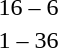<table style="text-align:center">
<tr>
<th width=200></th>
<th width=100></th>
<th width=200></th>
</tr>
<tr>
<td align=right><strong></strong></td>
<td>16 – 6</td>
<td align=left></td>
</tr>
<tr>
<td align=right></td>
<td>1 – 36</td>
<td align=left><strong></strong></td>
</tr>
</table>
